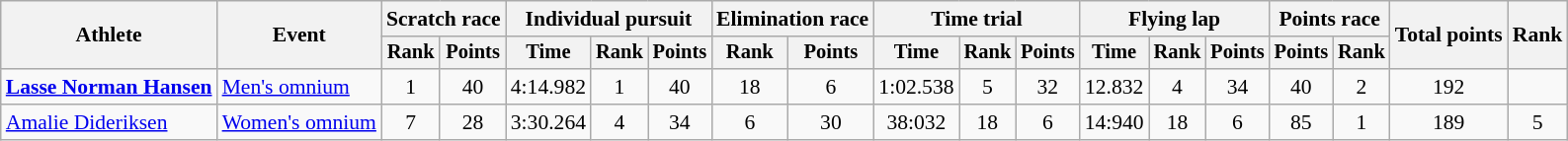<table class="wikitable" style="font-size:90%">
<tr>
<th rowspan="2">Athlete</th>
<th rowspan="2">Event</th>
<th colspan=2>Scratch race</th>
<th colspan=3>Individual pursuit</th>
<th colspan=2>Elimination race</th>
<th colspan=3>Time trial</th>
<th colspan=3>Flying lap</th>
<th colspan=2>Points race</th>
<th rowspan=2>Total points</th>
<th rowspan=2>Rank</th>
</tr>
<tr style="font-size:95%">
<th>Rank</th>
<th>Points</th>
<th>Time</th>
<th>Rank</th>
<th>Points</th>
<th>Rank</th>
<th>Points</th>
<th>Time</th>
<th>Rank</th>
<th>Points</th>
<th>Time</th>
<th>Rank</th>
<th>Points</th>
<th>Points</th>
<th>Rank</th>
</tr>
<tr align=center>
<td align=left><strong><a href='#'>Lasse Norman Hansen</a></strong></td>
<td align=left><a href='#'>Men's omnium</a></td>
<td>1</td>
<td>40</td>
<td>4:14.982 </td>
<td>1</td>
<td>40</td>
<td>18</td>
<td>6</td>
<td>1:02.538</td>
<td>5</td>
<td>32</td>
<td>12.832</td>
<td>4</td>
<td>34</td>
<td>40</td>
<td>2</td>
<td>192</td>
<td></td>
</tr>
<tr align=center>
<td align=left><a href='#'>Amalie Dideriksen</a></td>
<td align=left><a href='#'>Women's omnium</a></td>
<td>7</td>
<td>28</td>
<td>3:30.264</td>
<td>4</td>
<td>34</td>
<td>6</td>
<td>30</td>
<td>38:032</td>
<td>18</td>
<td>6</td>
<td>14:940</td>
<td>18</td>
<td>6</td>
<td>85</td>
<td>1</td>
<td>189</td>
<td>5</td>
</tr>
</table>
